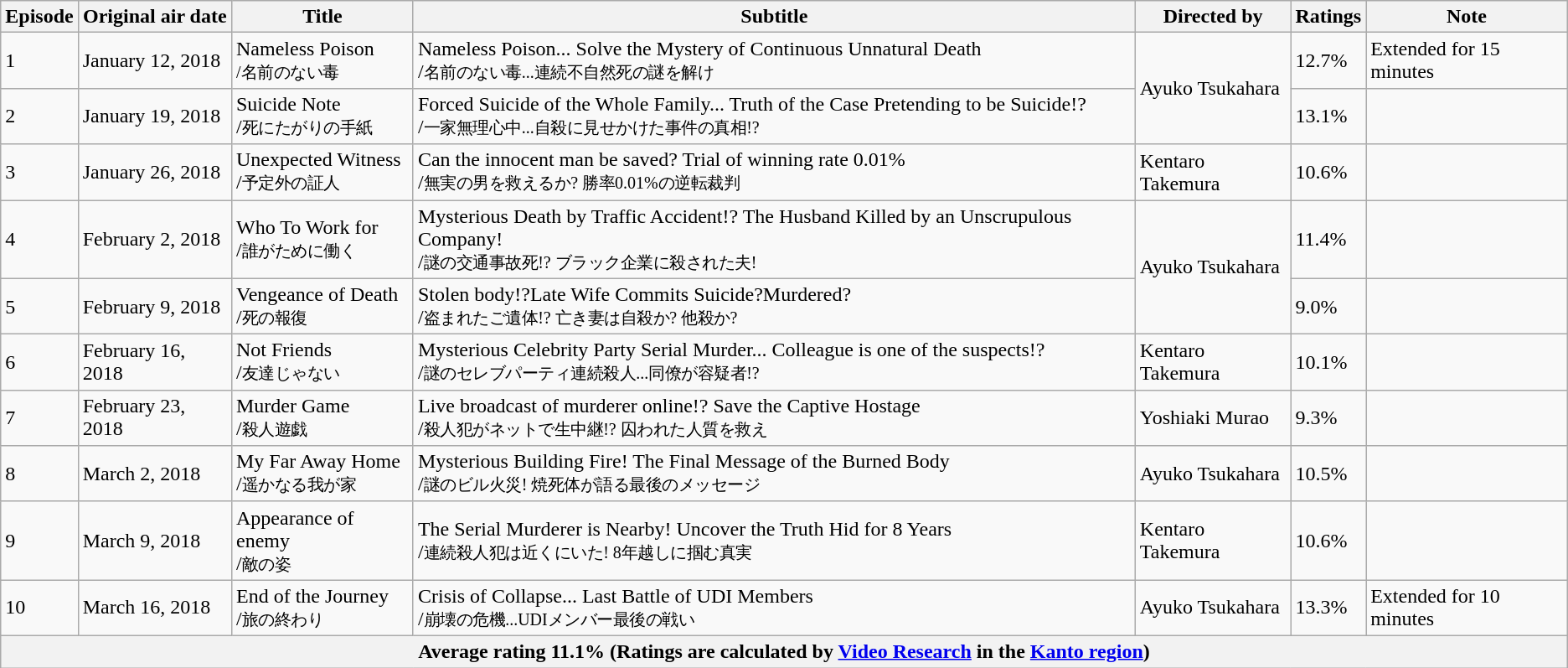<table class="wikitable">
<tr>
<th>Episode</th>
<th>Original air date</th>
<th>Title</th>
<th>Subtitle</th>
<th>Directed by</th>
<th>Ratings</th>
<th>Note</th>
</tr>
<tr>
<td>1</td>
<td>January 12, 2018</td>
<td>Nameless Poison<br><small>/名前のない毒</small></td>
<td>Nameless Poison... Solve the Mystery of Continuous Unnatural Death<br>/<small>名前のない毒...連続不自然死の謎を解け</small></td>
<td rowspan="2">Ayuko Tsukahara</td>
<td>12.7%</td>
<td>Extended for 15 minutes</td>
</tr>
<tr>
<td>2</td>
<td>January 19, 2018</td>
<td>Suicide Note<br>/<small>死にたがりの手紙</small></td>
<td>Forced Suicide of the Whole Family... Truth of the Case Pretending to be Suicide!?<br>/<small>一家無理心中...自殺に見せかけた事件の真相!?</small></td>
<td>13.1%</td>
<td></td>
</tr>
<tr>
<td>3</td>
<td>January 26, 2018</td>
<td>Unexpected  Witness<br>/<small>予定外の証人</small></td>
<td>Can the innocent man be saved? Trial of winning rate 0.01%<br>/<small>無実の男を救えるか? 勝率0.01%の逆転裁判</small></td>
<td>Kentaro Takemura</td>
<td>10.6%</td>
<td></td>
</tr>
<tr>
<td>4</td>
<td>February 2, 2018</td>
<td>Who To Work for<br>/<small>誰がために働く</small></td>
<td>Mysterious Death by Traffic Accident!? The Husband Killed by an Unscrupulous Company!<br>/<small>謎の交通事故死!? ブラック企業に殺された夫!</small></td>
<td rowspan="2">Ayuko Tsukahara</td>
<td>11.4%</td>
<td></td>
</tr>
<tr>
<td>5</td>
<td>February 9, 2018</td>
<td>Vengeance of Death<br>/<small>死の報復</small></td>
<td>Stolen body!?Late Wife Commits Suicide?Murdered?<br>/<small>盗まれたご遺体!? 亡き妻は自殺か? 他殺か?</small></td>
<td>9.0%</td>
<td></td>
</tr>
<tr>
<td>6</td>
<td>February 16, 2018</td>
<td>Not Friends<br>/<small>友達じゃない</small></td>
<td>Mysterious Celebrity Party Serial Murder... Colleague is one of the suspects!?<br>/<small>謎のセレブパーティ連続殺人...同僚が容疑者!?</small></td>
<td>Kentaro Takemura</td>
<td>10.1%</td>
<td></td>
</tr>
<tr>
<td>7</td>
<td>February 23, 2018</td>
<td>Murder Game<br>/<small>殺人遊戯</small></td>
<td>Live broadcast of murderer online!? Save the Captive Hostage<br>/<small>殺人犯がネットで生中継!? 囚われた人質を救え</small></td>
<td>Yoshiaki Murao</td>
<td>9.3%</td>
<td></td>
</tr>
<tr>
<td>8</td>
<td>March 2, 2018</td>
<td>My Far Away Home<br>/<small>遥かなる我が家</small></td>
<td>Mysterious Building Fire! The Final Message of the Burned Body<br>/<small>謎のビル火災! 焼死体が語る最後のメッセージ</small></td>
<td>Ayuko Tsukahara</td>
<td>10.5%</td>
<td></td>
</tr>
<tr>
<td>9</td>
<td>March 9, 2018</td>
<td>Appearance of enemy<br>/<small>敵の姿</small></td>
<td>The Serial Murderer is Nearby! Uncover the Truth Hid for 8 Years<br>/<small>連続殺人犯は近くにいた! 8年越しに掴む真実</small></td>
<td>Kentaro Takemura</td>
<td>10.6%</td>
<td></td>
</tr>
<tr>
<td>10</td>
<td>March 16, 2018</td>
<td>End of the Journey<br>/<small>旅の終わり</small></td>
<td>Crisis of Collapse... Last Battle of UDI Members<br>/<small>崩壊の危機...UDIメンバー最後の戦い</small></td>
<td>Ayuko Tsukahara</td>
<td>13.3%</td>
<td>Extended for 10 minutes</td>
</tr>
<tr>
<th colspan="7">Average rating 11.1% (Ratings are calculated by <a href='#'>Video Research</a> in the <a href='#'>Kanto region</a>)</th>
</tr>
</table>
